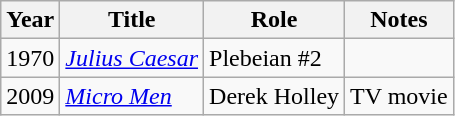<table class="wikitable">
<tr>
<th>Year</th>
<th>Title</th>
<th>Role</th>
<th>Notes</th>
</tr>
<tr>
<td>1970</td>
<td><em><a href='#'>Julius Caesar</a></em></td>
<td>Plebeian #2</td>
<td></td>
</tr>
<tr>
<td>2009</td>
<td><em><a href='#'>Micro Men</a></em></td>
<td>Derek Holley</td>
<td>TV movie</td>
</tr>
</table>
